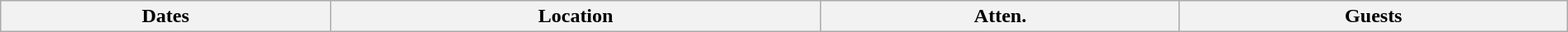<table class="wikitable" style="width:100%;">
<tr>
<th>Dates</th>
<th>Location</th>
<th>Atten.</th>
<th>Guests<br>



</th>
</tr>
</table>
